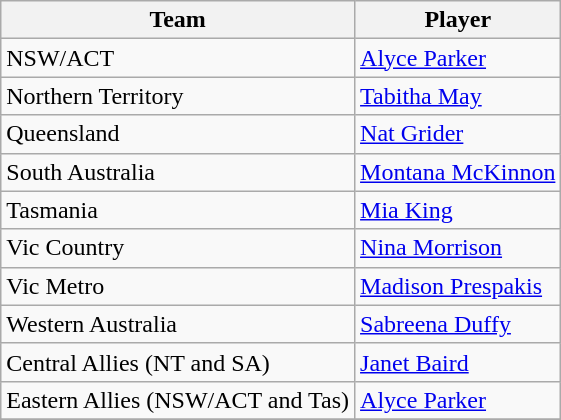<table class="wikitable">
<tr>
<th>Team</th>
<th>Player</th>
</tr>
<tr>
<td>NSW/ACT</td>
<td><a href='#'>Alyce Parker</a></td>
</tr>
<tr>
<td>Northern Territory</td>
<td><a href='#'>Tabitha May</a></td>
</tr>
<tr>
<td>Queensland</td>
<td><a href='#'>Nat Grider</a></td>
</tr>
<tr>
<td>South Australia</td>
<td><a href='#'>Montana McKinnon</a></td>
</tr>
<tr>
<td>Tasmania</td>
<td><a href='#'>Mia King</a></td>
</tr>
<tr>
<td>Vic Country</td>
<td><a href='#'>Nina Morrison</a></td>
</tr>
<tr>
<td>Vic Metro</td>
<td><a href='#'>Madison Prespakis</a></td>
</tr>
<tr>
<td>Western Australia</td>
<td><a href='#'>Sabreena Duffy</a></td>
</tr>
<tr>
<td>Central Allies (NT and SA)</td>
<td><a href='#'>Janet Baird</a></td>
</tr>
<tr>
<td>Eastern Allies (NSW/ACT and Tas)</td>
<td><a href='#'>Alyce Parker</a></td>
</tr>
<tr>
</tr>
</table>
